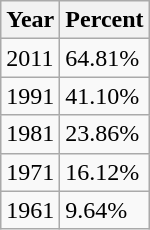<table class="wikitable sortable">
<tr>
<th>Year</th>
<th>Percent</th>
</tr>
<tr>
<td>2011</td>
<td>64.81%</td>
</tr>
<tr>
<td>1991</td>
<td>41.10%</td>
</tr>
<tr>
<td>1981</td>
<td>23.86%</td>
</tr>
<tr>
<td>1971</td>
<td>16.12%</td>
</tr>
<tr>
<td>1961</td>
<td>9.64%</td>
</tr>
</table>
